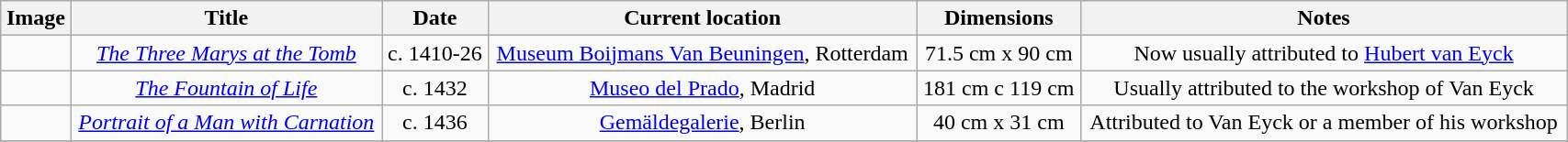<table class="wikitable sortable" style="font-size:100%; text-align: center; width:90%">
<tr>
<th>Image</th>
<th>Title</th>
<th>Date</th>
<th>Current location</th>
<th>Dimensions</th>
<th>Notes</th>
</tr>
<tr>
<td></td>
<td><em><a href='#'>The Three Marys at the Tomb</a></em></td>
<td>c. 1410-26</td>
<td><a href='#'>Museum Boijmans Van Beuningen</a>, Rotterdam</td>
<td>71.5 cm x 90 cm</td>
<td>Now usually attributed to <a href='#'>Hubert van Eyck</a></td>
</tr>
<tr>
<td></td>
<td><em><a href='#'>The Fountain of Life</a></em></td>
<td>c. 1432</td>
<td><a href='#'>Museo del Prado</a>, Madrid</td>
<td>181 cm c 119 cm</td>
<td>Usually attributed to the workshop of Van Eyck</td>
</tr>
<tr>
<td></td>
<td><em><a href='#'>Portrait of a Man with Carnation</a></em></td>
<td>c. 1436</td>
<td><a href='#'>Gemäldegalerie</a>, Berlin</td>
<td>40 cm x 31 cm</td>
<td>Attributed to Van Eyck or a member of his workshop</td>
</tr>
<tr>
</tr>
</table>
